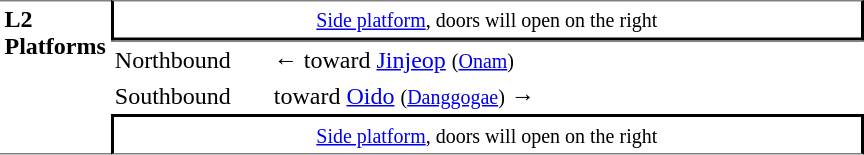<table table border=0 cellspacing=0 cellpadding=3>
<tr>
<td style="border-top:solid 1px gray;border-bottom:solid 1px gray;" width=50 rowspan=10 valign=top><strong>L2<br>Platforms</strong></td>
<td style="border-top:solid 1px gray;border-right:solid 2px black;border-left:solid 2px black;border-bottom:solid 2px black;text-align:center;" colspan=2><small><a href='#'>Side platform</a>, doors will open on the right</small></td>
</tr>
<tr>
<td style="border-bottom:solid 0px gray;border-top:solid 1px gray;" width=100>Northbound</td>
<td style="border-bottom:solid 0px gray;border-top:solid 1px gray;" width=390>←  toward <a href='#'>Jinjeop</a> <small>(<a href='#'>Onam</a>)</small></td>
</tr>
<tr>
<td>Southbound</td>
<td>  toward <a href='#'>Oido</a> <small>(<a href='#'>Danggogae</a>)</small> →</td>
</tr>
<tr>
<td style="border-top:solid 2px black;border-right:solid 2px black;border-left:solid 2px black;border-bottom:solid 1px gray;text-align:center;" colspan=2><small><a href='#'>Side platform</a>, doors will open on the right</small></td>
</tr>
</table>
